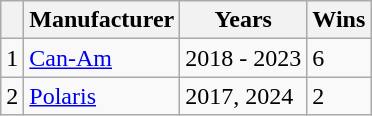<table class="wikitable">
<tr>
<th></th>
<th>Manufacturer</th>
<th>Years</th>
<th>Wins</th>
</tr>
<tr>
<td>1</td>
<td> <a href='#'>Can-Am</a></td>
<td>2018 - 2023</td>
<td>6</td>
</tr>
<tr>
<td>2</td>
<td> <a href='#'>Polaris</a></td>
<td>2017, 2024</td>
<td>2</td>
</tr>
</table>
